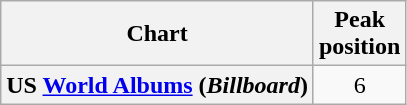<table class="wikitable plainrowheaders">
<tr>
<th>Chart</th>
<th>Peak<br>position</th>
</tr>
<tr>
<th scope=row>US <a href='#'>World Albums</a> (<em>Billboard</em>)</th>
<td align="center">6</td>
</tr>
</table>
